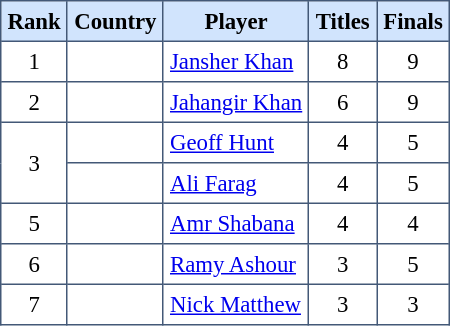<table cellpadding="4" cellspacing="4" border="1" style="border:#435877 solid 1px; border-collapse: collapse; font-size: 95%;">
<tr bgcolor="#d1e4fd">
<th>Rank</th>
<th>Country</th>
<th>Player</th>
<th>Titles</th>
<th>Finals</th>
</tr>
<tr>
<td align=center>1</td>
<td></td>
<td><a href='#'>Jansher Khan</a></td>
<td align=center>8</td>
<td align=center>9</td>
</tr>
<tr>
<td align=center>2</td>
<td></td>
<td><a href='#'>Jahangir Khan</a></td>
<td align=center>6</td>
<td align=center>9</td>
</tr>
<tr>
<td align=center rowspan="2">3</td>
<td></td>
<td><a href='#'>Geoff Hunt</a></td>
<td align=center>4</td>
<td align=center>5</td>
</tr>
<tr>
<td></td>
<td><a href='#'>Ali Farag</a></td>
<td align=center>4</td>
<td align=center>5</td>
</tr>
<tr>
<td align=center>5</td>
<td></td>
<td><a href='#'>Amr Shabana</a></td>
<td align=center>4</td>
<td align=center>4</td>
</tr>
<tr>
<td align=center>6</td>
<td></td>
<td><a href='#'>Ramy Ashour</a></td>
<td align=center>3</td>
<td align=center>5</td>
</tr>
<tr>
<td align=center>7</td>
<td></td>
<td><a href='#'>Nick Matthew</a></td>
<td align=center>3</td>
<td align=center>3</td>
</tr>
</table>
